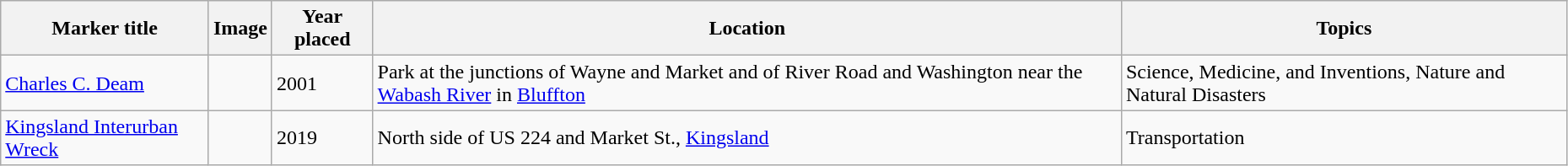<table class="wikitable sortable" style="width:98%">
<tr>
<th>Marker title</th>
<th class="unsortable">Image</th>
<th>Year placed</th>
<th>Location</th>
<th>Topics</th>
</tr>
<tr>
<td><a href='#'>Charles C. Deam</a></td>
<td></td>
<td>2001</td>
<td>Park at the junctions of Wayne and Market and of River Road and Washington near the <a href='#'>Wabash River</a> in <a href='#'>Bluffton</a><br><small></small></td>
<td>Science, Medicine, and Inventions, Nature and Natural Disasters</td>
</tr>
<tr>
<td><a href='#'>Kingsland Interurban Wreck</a></td>
<td></td>
<td>2019</td>
<td>North side of US 224 and Market St., <a href='#'>Kingsland</a><br><small></small></td>
<td>Transportation</td>
</tr>
</table>
